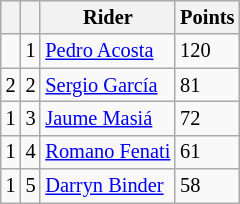<table class="wikitable" style="font-size: 85%;">
<tr>
<th></th>
<th></th>
<th>Rider</th>
<th>Points</th>
</tr>
<tr>
<td></td>
<td align=center>1</td>
<td> <a href='#'>Pedro Acosta</a></td>
<td align=left>120</td>
</tr>
<tr>
<td> 2</td>
<td align=center>2</td>
<td> <a href='#'>Sergio García</a></td>
<td align=left>81</td>
</tr>
<tr>
<td> 1</td>
<td align=center>3</td>
<td> <a href='#'>Jaume Masiá</a></td>
<td align=left>72</td>
</tr>
<tr>
<td> 1</td>
<td align=center>4</td>
<td> <a href='#'>Romano Fenati</a></td>
<td align=left>61</td>
</tr>
<tr>
<td> 1</td>
<td align=center>5</td>
<td> <a href='#'>Darryn Binder</a></td>
<td align=left>58</td>
</tr>
</table>
